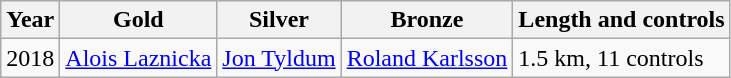<table class="wikitable">
<tr>
<th>Year</th>
<th>Gold</th>
<th>Silver</th>
<th>Bronze</th>
<th>Length and controls</th>
</tr>
<tr>
<td>2018</td>
<td> <a href='#'>Alois Laznicka</a></td>
<td> <a href='#'>Jon Tyldum</a></td>
<td> <a href='#'>Roland Karlsson</a></td>
<td>1.5 km, 11 controls</td>
</tr>
</table>
